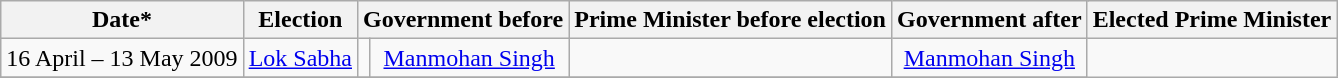<table class="wikitable" style="text-align:center;">
<tr>
<th>Date*</th>
<th>Election</th>
<th colspan="2">Government before</th>
<th>Prime Minister before election</th>
<th colspan="2">Government after</th>
<th>Elected Prime Minister</th>
</tr>
<tr>
<td>16 April – 13 May 2009</td>
<td><a href='#'>Lok Sabha</a></td>
<td></td>
<td><a href='#'>Manmohan Singh</a></td>
<td></td>
<td><a href='#'>Manmohan Singh</a></td>
</tr>
<tr>
</tr>
</table>
